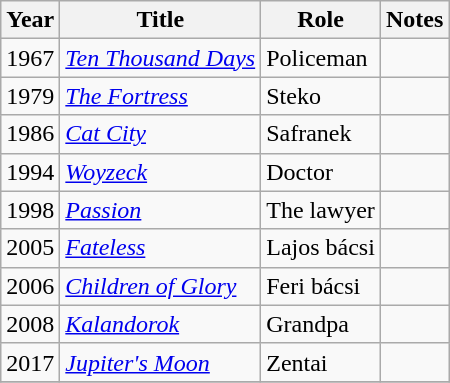<table class="wikitable sortable">
<tr>
<th>Year</th>
<th>Title</th>
<th>Role</th>
<th class="unsortable">Notes</th>
</tr>
<tr>
<td>1967</td>
<td><em><a href='#'>Ten Thousand Days</a></em></td>
<td>Policeman</td>
<td></td>
</tr>
<tr>
<td>1979</td>
<td><em><a href='#'>The Fortress</a></em></td>
<td>Steko</td>
<td></td>
</tr>
<tr>
<td>1986</td>
<td><em><a href='#'>Cat City</a></em></td>
<td>Safranek</td>
<td></td>
</tr>
<tr>
<td>1994</td>
<td><em><a href='#'>Woyzeck</a></em></td>
<td>Doctor</td>
<td></td>
</tr>
<tr>
<td>1998</td>
<td><em><a href='#'>Passion</a></em></td>
<td>The lawyer</td>
<td></td>
</tr>
<tr>
<td>2005</td>
<td><em><a href='#'>Fateless</a></em></td>
<td>Lajos bácsi</td>
<td></td>
</tr>
<tr>
<td>2006</td>
<td><em><a href='#'>Children of Glory</a></em></td>
<td>Feri bácsi</td>
<td></td>
</tr>
<tr>
<td>2008</td>
<td><em><a href='#'>Kalandorok</a></em></td>
<td>Grandpa</td>
<td></td>
</tr>
<tr>
<td>2017</td>
<td><em><a href='#'>Jupiter's Moon</a></em></td>
<td>Zentai</td>
<td></td>
</tr>
<tr>
</tr>
</table>
